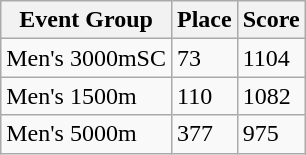<table class="wikitable sortable">
<tr>
<th>Event Group</th>
<th>Place</th>
<th>Score</th>
</tr>
<tr>
<td>Men's 3000mSC</td>
<td>73</td>
<td>1104</td>
</tr>
<tr>
<td>Men's 1500m</td>
<td>110</td>
<td>1082</td>
</tr>
<tr>
<td>Men's 5000m</td>
<td>377</td>
<td>975</td>
</tr>
</table>
